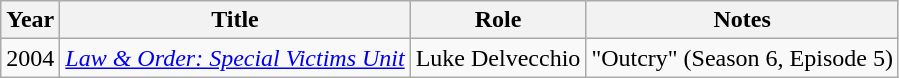<table class="wikitable sortable">
<tr>
<th>Year</th>
<th>Title</th>
<th>Role</th>
<th class="unsortable">Notes</th>
</tr>
<tr>
<td>2004</td>
<td><em><a href='#'>Law & Order: Special Victims Unit</a></em></td>
<td>Luke Delvecchio</td>
<td>"Outcry" (Season 6, Episode 5)</td>
</tr>
</table>
